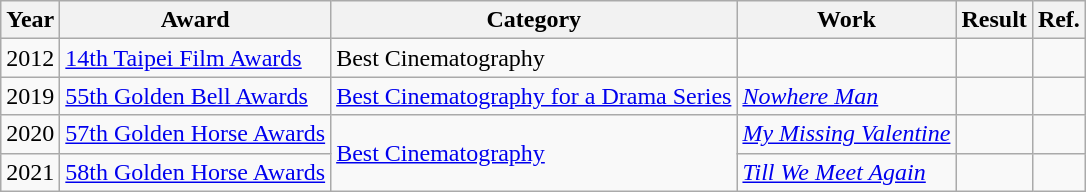<table class="wikitable plainrowheaders">
<tr>
<th>Year</th>
<th>Award</th>
<th>Category</th>
<th>Work</th>
<th>Result</th>
<th>Ref.</th>
</tr>
<tr>
<td>2012</td>
<td><a href='#'>14th Taipei Film Awards</a></td>
<td>Best Cinematography</td>
<td><em></em></td>
<td></td>
<td></td>
</tr>
<tr>
<td>2019</td>
<td><a href='#'>55th Golden Bell Awards</a></td>
<td><a href='#'>Best Cinematography for a Drama Series</a></td>
<td><em><a href='#'>Nowhere Man</a></em></td>
<td></td>
<td></td>
</tr>
<tr>
<td>2020</td>
<td><a href='#'>57th Golden Horse Awards</a></td>
<td rowspan="2"><a href='#'>Best Cinematography</a></td>
<td><em><a href='#'>My Missing Valentine</a></em></td>
<td></td>
<td></td>
</tr>
<tr>
<td>2021</td>
<td><a href='#'>58th Golden Horse Awards</a></td>
<td><em><a href='#'>Till We Meet Again</a></em></td>
<td></td>
<td></td>
</tr>
</table>
